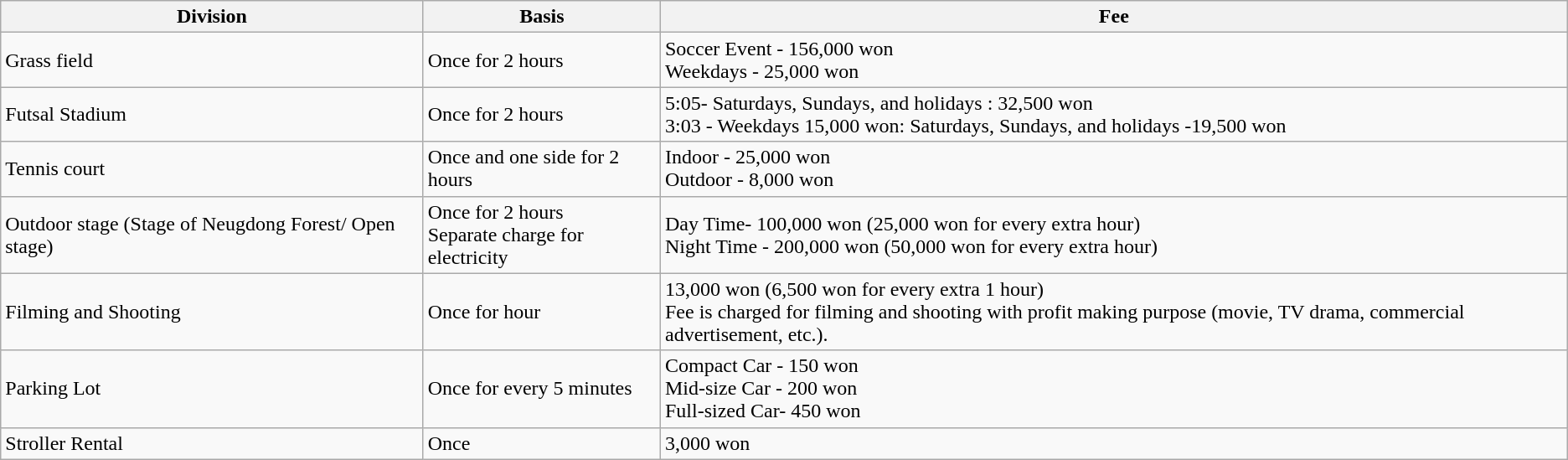<table class="wikitable">
<tr>
<th>Division</th>
<th>Basis</th>
<th>Fee</th>
</tr>
<tr>
<td>Grass field</td>
<td>Once for 2 hours</td>
<td>Soccer Event - 156,000 won<br>Weekdays - 25,000 won</td>
</tr>
<tr>
<td>Futsal Stadium</td>
<td>Once for 2 hours</td>
<td>5:05- Saturdays, Sundays, and holidays : 32,500 won<br>3:03 - Weekdays 15,000 won:  Saturdays, Sundays, and holidays -19,500 won</td>
</tr>
<tr>
<td>Tennis court</td>
<td>Once and one side for 2 hours</td>
<td>Indoor - 25,000 won<br>Outdoor - 8,000 won</td>
</tr>
<tr>
<td>Outdoor stage (Stage of Neugdong Forest/ Open stage)</td>
<td>Once for 2 hours<br>Separate charge for electricity</td>
<td>Day Time- 100,000 won (25,000 won for every extra hour)<br>Night Time - 200,000 won (50,000 won for every extra hour)</td>
</tr>
<tr>
<td>Filming and Shooting</td>
<td>Once for hour</td>
<td>13,000 won (6,500 won for every extra 1 hour)<br>Fee is charged for filming and shooting with profit making purpose (movie, TV drama, commercial advertisement, etc.).</td>
</tr>
<tr>
<td>Parking Lot</td>
<td>Once for every 5 minutes</td>
<td>Compact Car - 150 won<br>Mid-size Car - 200 won<br>Full-sized Car- 450 won</td>
</tr>
<tr>
<td>Stroller Rental</td>
<td>Once</td>
<td>3,000 won</td>
</tr>
</table>
